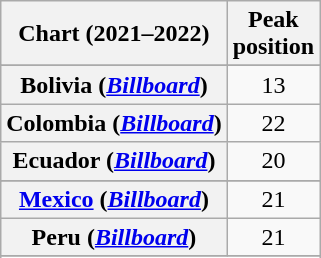<table class="wikitable sortable plainrowheaders" style="text-align:center">
<tr>
<th scope="col">Chart (2021–2022)</th>
<th scope="col">Peak<br>position</th>
</tr>
<tr>
</tr>
<tr>
<th scope="row">Bolivia (<em><a href='#'>Billboard</a></em>)</th>
<td>13</td>
</tr>
<tr>
<th scope="row">Colombia (<em><a href='#'>Billboard</a></em>)</th>
<td>22</td>
</tr>
<tr>
<th scope="row">Ecuador (<em><a href='#'>Billboard</a></em>)</th>
<td>20</td>
</tr>
<tr>
</tr>
<tr>
<th scope="row"><a href='#'>Mexico</a> (<em><a href='#'>Billboard</a></em>)</th>
<td>21</td>
</tr>
<tr>
<th scope="row">Peru (<em><a href='#'>Billboard</a></em>)</th>
<td>21</td>
</tr>
<tr>
</tr>
<tr>
</tr>
<tr>
</tr>
<tr>
</tr>
</table>
